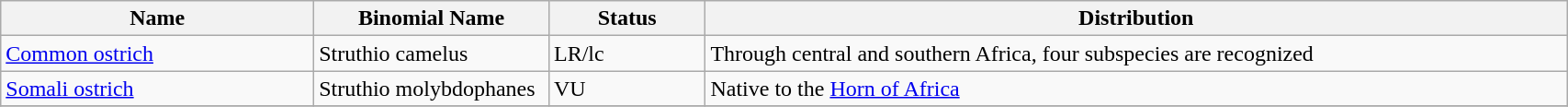<table class="wikitable" style="width:90%">
<tr>
<th style="width:20%">Name</th>
<th style="width:15%">Binomial Name</th>
<th style="width:10%">Status</th>
<th>Distribution</th>
</tr>
<tr>
<td><a href='#'>Common ostrich</a></td>
<td>Struthio camelus</td>
<td>LR/lc</td>
<td>Through central and southern Africa, four subspecies are recognized</td>
</tr>
<tr>
<td><a href='#'>Somali ostrich</a></td>
<td>Struthio molybdophanes</td>
<td>VU</td>
<td>Native to the <a href='#'>Horn of Africa</a></td>
</tr>
<tr>
</tr>
</table>
